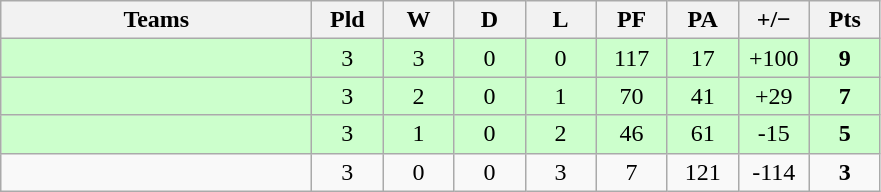<table class="wikitable" style="text-align: center;">
<tr>
<th width="200">Teams</th>
<th width="40">Pld</th>
<th width="40">W</th>
<th width="40">D</th>
<th width="40">L</th>
<th width="40">PF</th>
<th width="40">PA</th>
<th width="40">+/−</th>
<th width="40">Pts</th>
</tr>
<tr bgcolor=#ccffcc>
<td align=left></td>
<td>3</td>
<td>3</td>
<td>0</td>
<td>0</td>
<td>117</td>
<td>17</td>
<td>+100</td>
<td><strong>9</strong></td>
</tr>
<tr bgcolor=#ccffcc>
<td align=left></td>
<td>3</td>
<td>2</td>
<td>0</td>
<td>1</td>
<td>70</td>
<td>41</td>
<td>+29</td>
<td><strong>7</strong></td>
</tr>
<tr bgcolor=#ccffcc>
<td align=left></td>
<td>3</td>
<td>1</td>
<td>0</td>
<td>2</td>
<td>46</td>
<td>61</td>
<td>-15</td>
<td><strong>5</strong></td>
</tr>
<tr>
<td align=left></td>
<td>3</td>
<td>0</td>
<td>0</td>
<td>3</td>
<td>7</td>
<td>121</td>
<td>-114</td>
<td><strong>3</strong></td>
</tr>
</table>
